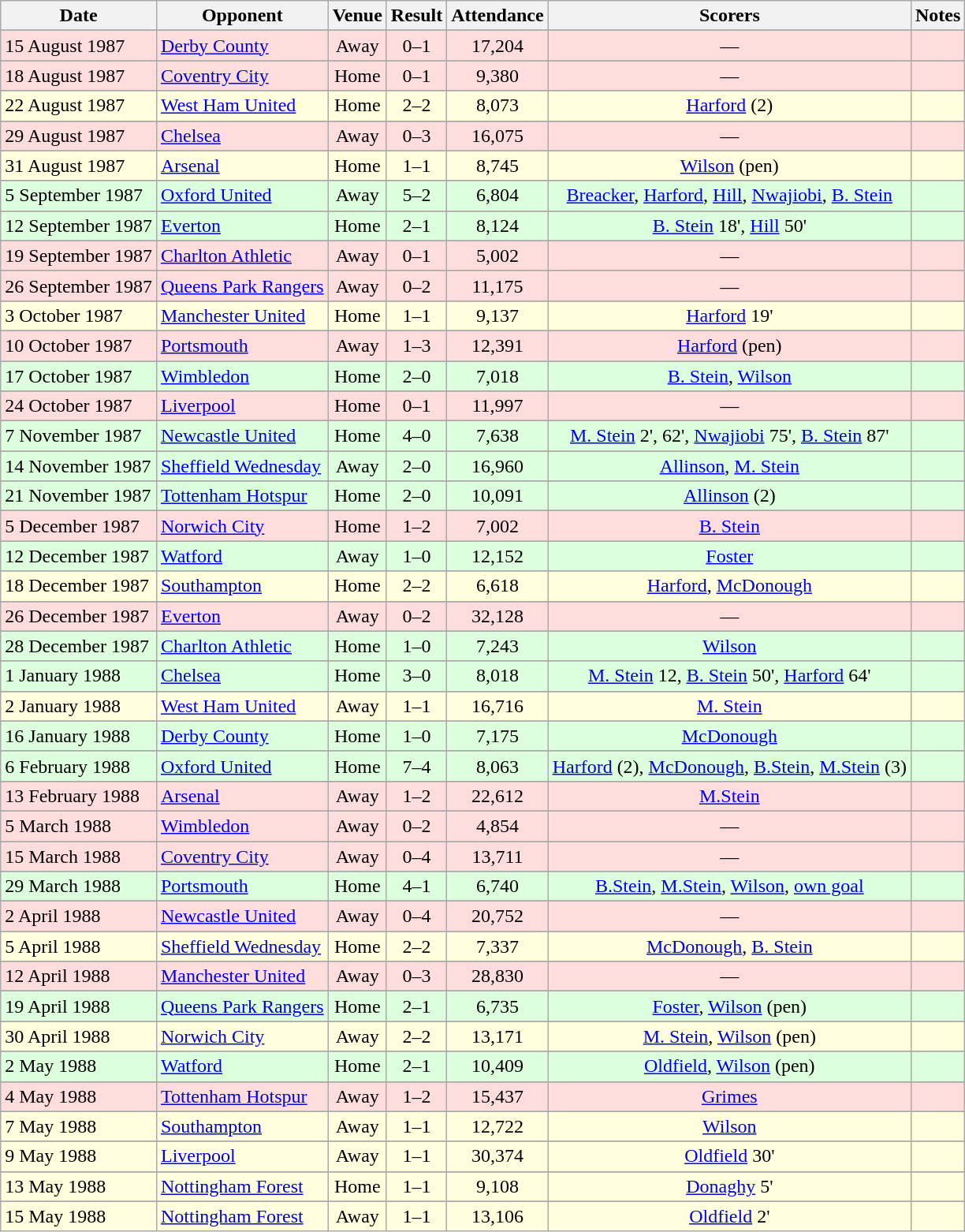<table class="wikitable">
<tr>
<th>Date</th>
<th>Opponent</th>
<th>Venue</th>
<th>Result</th>
<th>Attendance</th>
<th>Scorers</th>
<th>Notes</th>
</tr>
<tr>
</tr>
<tr style="background: #ffdddd;">
<td>15 August 1987</td>
<td><a href='#'>Derby County</a></td>
<td align="center">Away</td>
<td align="center">0–1</td>
<td align="center">17,204</td>
<td align="center">—</td>
<td align="center"></td>
</tr>
<tr>
</tr>
<tr style="background: #ffdddd;">
<td>18 August 1987</td>
<td><a href='#'>Coventry City</a></td>
<td align="center">Home</td>
<td align="center">0–1</td>
<td align="center">9,380</td>
<td align="center">—</td>
<td align="center"></td>
</tr>
<tr>
</tr>
<tr bgcolor="#ffffdd">
<td>22 August 1987</td>
<td><a href='#'>West Ham United</a></td>
<td align="center">Home</td>
<td align="center">2–2</td>
<td align="center">8,073</td>
<td align="center"><a href='#'>Harford</a> (2)</td>
<td align="center"></td>
</tr>
<tr>
</tr>
<tr style="background: #ffdddd;">
<td>29 August 1987</td>
<td><a href='#'>Chelsea</a></td>
<td align="center">Away</td>
<td align="center">0–3</td>
<td align="center">16,075</td>
<td align="center">—</td>
<td align="center"></td>
</tr>
<tr>
</tr>
<tr bgcolor="#ffffdd">
<td>31 August 1987</td>
<td><a href='#'>Arsenal</a></td>
<td align="center">Home</td>
<td align="center">1–1</td>
<td align="center">8,745</td>
<td align="center"><a href='#'>Wilson</a> (pen)</td>
<td align="center"></td>
</tr>
<tr>
</tr>
<tr style="background: #ddffdd;">
<td>5 September 1987</td>
<td><a href='#'>Oxford United</a></td>
<td align="center">Away</td>
<td align="center">5–2</td>
<td align="center">6,804</td>
<td align="center"><a href='#'>Breacker</a>, <a href='#'>Harford</a>, <a href='#'>Hill</a>, <a href='#'>Nwajiobi</a>, <a href='#'>B. Stein</a></td>
<td align="center"></td>
</tr>
<tr>
</tr>
<tr style="background: #ddffdd;">
<td>12 September 1987</td>
<td><a href='#'>Everton</a></td>
<td align="center">Home</td>
<td align="center">2–1</td>
<td align="center">8,124</td>
<td align="center"><a href='#'>B. Stein</a> 18', <a href='#'>Hill</a> 50'</td>
<td align="center"></td>
</tr>
<tr>
</tr>
<tr style="background: #ffdddd;">
<td>19 September 1987</td>
<td><a href='#'>Charlton Athletic</a></td>
<td align="center">Away</td>
<td align="center">0–1</td>
<td align="center">5,002</td>
<td align="center">—</td>
<td align="center"></td>
</tr>
<tr>
</tr>
<tr style="background: #ffdddd;">
<td>26 September 1987</td>
<td><a href='#'>Queens Park Rangers</a></td>
<td align="center">Away</td>
<td align="center">0–2</td>
<td align="center">11,175</td>
<td align="center">—</td>
<td align="center"></td>
</tr>
<tr>
</tr>
<tr bgcolor="#ffffdd">
<td>3 October 1987</td>
<td><a href='#'>Manchester United</a></td>
<td align="center">Home</td>
<td align="center">1–1</td>
<td align="center">9,137</td>
<td align="center"><a href='#'>Harford</a> 19'</td>
<td align="center"></td>
</tr>
<tr>
</tr>
<tr style="background: #ffdddd;">
<td>10 October 1987</td>
<td><a href='#'>Portsmouth</a></td>
<td align="center">Away</td>
<td align="center">1–3</td>
<td align="center">12,391</td>
<td align="center"><a href='#'>Harford</a> (pen)</td>
<td align="center"></td>
</tr>
<tr>
</tr>
<tr style="background: #ddffdd;">
<td>17 October 1987</td>
<td><a href='#'>Wimbledon</a></td>
<td align="center">Home</td>
<td align="center">2–0</td>
<td align="center">7,018</td>
<td align="center"><a href='#'>B. Stein</a>, <a href='#'>Wilson</a></td>
<td align="center"></td>
</tr>
<tr>
</tr>
<tr style="background: #ffdddd;">
<td>24 October 1987</td>
<td><a href='#'>Liverpool</a></td>
<td align="center">Home</td>
<td align="center">0–1</td>
<td align="center">11,997</td>
<td align="center">—</td>
<td align="center"></td>
</tr>
<tr>
</tr>
<tr style="background: #ddffdd;">
<td>7 November 1987</td>
<td><a href='#'>Newcastle United</a></td>
<td align="center">Home</td>
<td align="center">4–0</td>
<td align="center">7,638</td>
<td align="center"><a href='#'>M. Stein</a> 2', 62', <a href='#'>Nwajiobi</a> 75', <a href='#'>B. Stein</a> 87'</td>
<td align="center"></td>
</tr>
<tr>
</tr>
<tr style="background: #ddffdd;">
<td>14 November 1987</td>
<td><a href='#'>Sheffield Wednesday</a></td>
<td align="center">Away</td>
<td align="center">2–0</td>
<td align="center">16,960</td>
<td align="center"><a href='#'>Allinson</a>, <a href='#'>M. Stein</a></td>
<td align="center"></td>
</tr>
<tr>
</tr>
<tr style="background: #ddffdd;">
<td>21 November 1987</td>
<td><a href='#'>Tottenham Hotspur</a></td>
<td align="center">Home</td>
<td align="center">2–0</td>
<td align="center">10,091</td>
<td align="center"><a href='#'>Allinson</a> (2)</td>
<td align="center"></td>
</tr>
<tr>
</tr>
<tr style="background: #ffdddd;">
<td>5 December 1987</td>
<td><a href='#'>Norwich City</a></td>
<td align="center">Home</td>
<td align="center">1–2</td>
<td align="center">7,002</td>
<td align="center"><a href='#'>B. Stein</a></td>
<td align="center"></td>
</tr>
<tr>
</tr>
<tr style="background: #ddffdd;">
<td>12 December 1987</td>
<td><a href='#'>Watford</a></td>
<td align="center">Away</td>
<td align="center">1–0</td>
<td align="center">12,152</td>
<td align="center"><a href='#'>Foster</a></td>
<td align="center"></td>
</tr>
<tr>
</tr>
<tr bgcolor="#ffffdd">
<td>18 December 1987</td>
<td><a href='#'>Southampton</a></td>
<td align="center">Home</td>
<td align="center">2–2</td>
<td align="center">6,618</td>
<td align="center"><a href='#'>Harford</a>, <a href='#'>McDonough</a></td>
<td align="center"></td>
</tr>
<tr>
</tr>
<tr style="background: #ffdddd;">
<td>26 December 1987</td>
<td><a href='#'>Everton</a></td>
<td align="center">Away</td>
<td align="center">0–2</td>
<td align="center">32,128</td>
<td align="center">—</td>
<td align="center"></td>
</tr>
<tr>
</tr>
<tr style="background: #ddffdd;">
<td>28 December 1987</td>
<td><a href='#'>Charlton Athletic</a></td>
<td align="center">Home</td>
<td align="center">1–0</td>
<td align="center">7,243</td>
<td align="center"><a href='#'>Wilson</a></td>
<td align="center"></td>
</tr>
<tr>
</tr>
<tr style="background: #ddffdd;">
<td>1 January 1988</td>
<td><a href='#'>Chelsea</a></td>
<td align="center">Home</td>
<td align="center">3–0</td>
<td align="center">8,018</td>
<td align="center"><a href='#'>M. Stein</a> 12, <a href='#'>B. Stein</a> 50', <a href='#'>Harford</a> 64'</td>
<td align="center"></td>
</tr>
<tr>
</tr>
<tr bgcolor="#ffffdd">
<td>2 January 1988</td>
<td><a href='#'>West Ham United</a></td>
<td align="center">Away</td>
<td align="center">1–1</td>
<td align="center">16,716</td>
<td align="center"><a href='#'>M. Stein</a></td>
<td align="center"></td>
</tr>
<tr>
</tr>
<tr style="background: #ddffdd;">
<td>16 January 1988</td>
<td><a href='#'>Derby County</a></td>
<td align="center">Home</td>
<td align="center">1–0</td>
<td align="center">7,175</td>
<td align="center"><a href='#'>McDonough</a></td>
<td align="center"></td>
</tr>
<tr>
</tr>
<tr style="background: #ddffdd;">
<td>6 February 1988</td>
<td><a href='#'>Oxford United</a></td>
<td align="center">Home</td>
<td align="center">7–4</td>
<td align="center">8,063</td>
<td align="center"><a href='#'>Harford</a> (2), <a href='#'>McDonough</a>, <a href='#'>B.Stein</a>, <a href='#'>M.Stein</a> (3)</td>
<td align="center"></td>
</tr>
<tr>
</tr>
<tr style="background: #ffdddd;">
<td>13 February 1988</td>
<td><a href='#'>Arsenal</a></td>
<td align="center">Away</td>
<td align="center">1–2</td>
<td align="center">22,612</td>
<td align="center"><a href='#'>M.Stein</a></td>
<td align="center"></td>
</tr>
<tr>
</tr>
<tr style="background: #ffdddd;">
<td>5 March 1988</td>
<td><a href='#'>Wimbledon</a></td>
<td align="center">Away</td>
<td align="center">0–2</td>
<td align="center">4,854</td>
<td align="center">—</td>
<td align="center"></td>
</tr>
<tr>
</tr>
<tr style="background: #ffdddd;">
<td>15 March 1988</td>
<td><a href='#'>Coventry City</a></td>
<td align="center">Away</td>
<td align="center">0–4</td>
<td align="center">13,711</td>
<td align="center">—</td>
<td align="center"></td>
</tr>
<tr>
</tr>
<tr style="background: #ddffdd;">
<td>29 March 1988</td>
<td><a href='#'>Portsmouth</a></td>
<td align="center">Home</td>
<td align="center">4–1</td>
<td align="center">6,740</td>
<td align="center"><a href='#'>B.Stein</a>, <a href='#'>M.Stein</a>, <a href='#'>Wilson</a>, <a href='#'>own goal</a></td>
<td align="center"></td>
</tr>
<tr>
</tr>
<tr style="background: #ffdddd;">
<td>2 April 1988</td>
<td><a href='#'>Newcastle United</a></td>
<td align="center">Away</td>
<td align="center">0–4</td>
<td align="center">20,752</td>
<td align="center">—</td>
<td align="center"></td>
</tr>
<tr>
</tr>
<tr bgcolor="#ffffdd">
<td>5 April 1988</td>
<td><a href='#'>Sheffield Wednesday</a></td>
<td align="center">Home</td>
<td align="center">2–2</td>
<td align="center">7,337</td>
<td align="center"><a href='#'>McDonough</a>, <a href='#'>B. Stein</a></td>
<td align="center"></td>
</tr>
<tr>
</tr>
<tr style="background: #ffdddd;">
<td>12 April 1988</td>
<td><a href='#'>Manchester United</a></td>
<td align="center">Away</td>
<td align="center">0–3</td>
<td align="center">28,830</td>
<td align="center">—</td>
<td align="center"></td>
</tr>
<tr>
</tr>
<tr style="background: #ddffdd;">
<td>19 April 1988</td>
<td><a href='#'>Queens Park Rangers</a></td>
<td align="center">Home</td>
<td align="center">2–1</td>
<td align="center">6,735</td>
<td align="center"><a href='#'>Foster</a>, <a href='#'>Wilson</a> (pen)</td>
<td align="center"></td>
</tr>
<tr>
</tr>
<tr bgcolor="#ffffdd">
<td>30 April 1988</td>
<td><a href='#'>Norwich City</a></td>
<td align="center">Away</td>
<td align="center">2–2</td>
<td align="center">13,171</td>
<td align="center"><a href='#'>M. Stein</a>, <a href='#'>Wilson</a> (pen)</td>
<td align="center"></td>
</tr>
<tr>
</tr>
<tr style="background: #ddffdd;">
<td>2 May 1988</td>
<td><a href='#'>Watford</a></td>
<td align="center">Home</td>
<td align="center">2–1</td>
<td align="center">10,409</td>
<td align="center"><a href='#'>Oldfield</a>, <a href='#'>Wilson</a> (pen)</td>
<td align="center"></td>
</tr>
<tr>
</tr>
<tr style="background: #ffdddd;">
<td>4 May 1988</td>
<td><a href='#'>Tottenham Hotspur</a></td>
<td align="center">Away</td>
<td align="center">1–2</td>
<td align="center">15,437</td>
<td align="center"><a href='#'>Grimes</a></td>
<td align="center"></td>
</tr>
<tr>
</tr>
<tr bgcolor="#ffffdd">
<td>7 May 1988</td>
<td><a href='#'>Southampton</a></td>
<td align="center">Away</td>
<td align="center">1–1</td>
<td align="center">12,722</td>
<td align="center"><a href='#'>Wilson</a></td>
<td align="center"></td>
</tr>
<tr>
</tr>
<tr bgcolor="#ffffdd">
<td>9 May 1988</td>
<td><a href='#'>Liverpool</a></td>
<td align="center">Away</td>
<td align="center">1–1</td>
<td align="center">30,374</td>
<td align="center"><a href='#'>Oldfield</a> 30'</td>
<td align="center"></td>
</tr>
<tr>
</tr>
<tr bgcolor="#ffffdd">
<td>13 May 1988</td>
<td><a href='#'>Nottingham Forest</a></td>
<td align="center">Home</td>
<td align="center">1–1</td>
<td align="center">9,108</td>
<td align="center"><a href='#'>Donaghy</a> 5'</td>
<td align="center"></td>
</tr>
<tr>
</tr>
<tr bgcolor="#ffffdd">
<td>15 May 1988</td>
<td><a href='#'>Nottingham Forest</a></td>
<td align="center">Away</td>
<td align="center">1–1</td>
<td align="center">13,106</td>
<td align="center"><a href='#'>Oldfield</a> 2'</td>
<td align="center"></td>
</tr>
</table>
